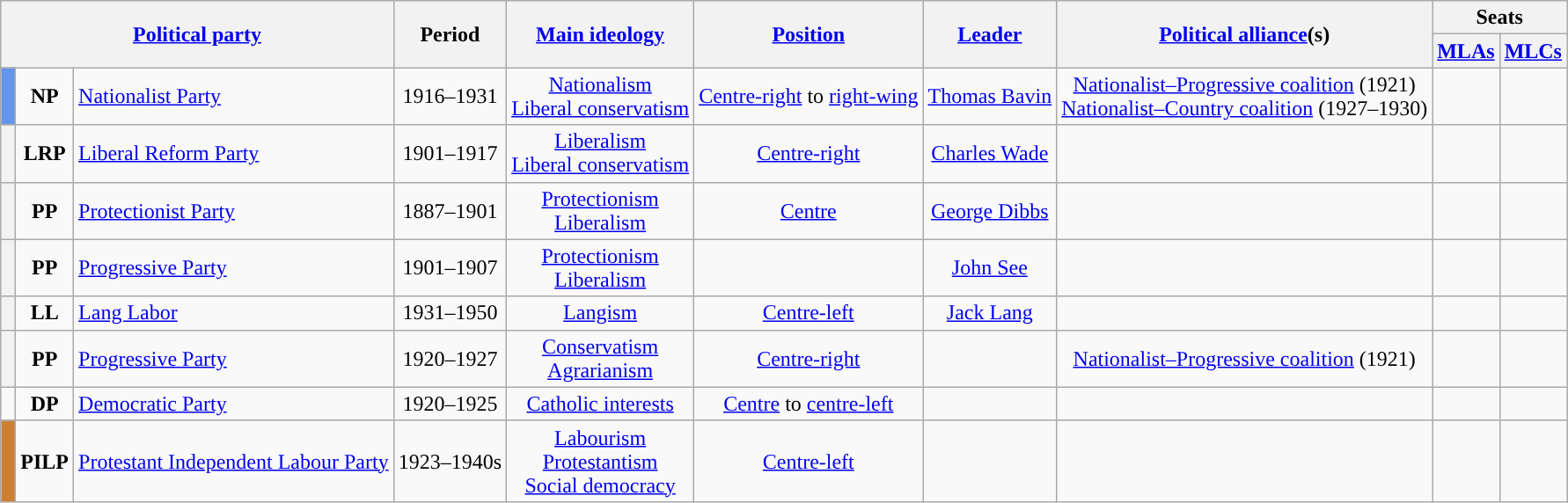<table class="wikitable" style="text-align:center">
<tr>
<th colspan="3" rowspan="2"><a href='#'>Political party</a></th>
<th rowspan="2">Period</th>
<th rowspan="2"><a href='#'>Main ideology</a></th>
<th rowspan="2"><a href='#'>Position</a></th>
<th rowspan="2"><a href='#'>Leader</a></th>
<th rowspan="2"><a href='#'>Political alliance</a>(s)</th>
<th colspan="2">Seats</th>
</tr>
<tr>
<th><a href='#'>MLAs</a></th>
<th><a href='#'>MLCs</a></th>
</tr>
<tr>
<th style="background:#6495ED;"></th>
<td><strong>NP</strong></td>
<td style="text-align:left;"><a href='#'>Nationalist Party</a></td>
<td>1916–1931</td>
<td><a href='#'>Nationalism</a><br><a href='#'>Liberal conservatism</a></td>
<td><a href='#'>Centre-right</a> to <a href='#'>right-wing</a></td>
<td><a href='#'>Thomas Bavin</a></td>
<td><a href='#'>Nationalist–Progressive coalition</a> (1921)<br><a href='#'>Nationalist–Country coalition</a> (1927–1930)</td>
<td></td>
<td></td>
</tr>
<tr>
<th style="background:"></th>
<td><strong>LRP</strong></td>
<td style="text-align:left;"><a href='#'>Liberal Reform Party</a></td>
<td>1901–1917</td>
<td><a href='#'>Liberalism</a><br><a href='#'>Liberal conservatism</a></td>
<td><a href='#'>Centre-right</a></td>
<td><a href='#'>Charles Wade</a></td>
<td></td>
<td></td>
<td></td>
</tr>
<tr>
<th style="background:"></th>
<td><strong>PP</strong></td>
<td style="text-align:left;"><a href='#'>Protectionist Party</a></td>
<td>1887–1901</td>
<td><a href='#'>Protectionism</a><br><a href='#'>Liberalism</a></td>
<td><a href='#'>Centre</a></td>
<td><a href='#'>George Dibbs</a></td>
<td></td>
<td></td>
<td></td>
</tr>
<tr>
<th style="background:"></th>
<td><strong>PP</strong></td>
<td style="text-align:left;"><a href='#'>Progressive Party</a></td>
<td>1901–1907</td>
<td><a href='#'>Protectionism</a><br><a href='#'>Liberalism</a></td>
<td></td>
<td><a href='#'>John See</a></td>
<td></td>
<td></td>
<td></td>
</tr>
<tr>
<th style="background:"></th>
<td><strong>LL</strong></td>
<td style="text-align:left;"><a href='#'>Lang Labor</a></td>
<td>1931–1950</td>
<td><a href='#'>Langism</a></td>
<td><a href='#'>Centre-left</a></td>
<td><a href='#'>Jack Lang</a></td>
<td></td>
<td></td>
<td></td>
</tr>
<tr>
<th style="background:"></th>
<td><strong>PP</strong></td>
<td style="text-align:left;"><a href='#'>Progressive Party</a></td>
<td>1920–1927</td>
<td><a href='#'>Conservatism</a><br><a href='#'>Agrarianism</a></td>
<td><a href='#'>Centre-right</a></td>
<td></td>
<td><a href='#'>Nationalist–Progressive coalition</a> (1921)</td>
<td></td>
<td></td>
</tr>
<tr>
<td> </td>
<td><strong>DP</strong></td>
<td style="text-align:left;"><a href='#'>Democratic Party</a></td>
<td>1920–1925</td>
<td><a href='#'>Catholic interests</a></td>
<td><a href='#'>Centre</a> to <a href='#'>centre-left</a></td>
<td></td>
<td></td>
<td></td>
<td></td>
</tr>
<tr>
<th style="background:#CD7F32;"></th>
<td><strong>PILP</strong></td>
<td style="text-align:left;"><a href='#'>Protestant Independent Labour Party</a></td>
<td>1923–1940s</td>
<td><a href='#'>Labourism</a><br><a href='#'>Protestantism</a><br><a href='#'>Social democracy</a></td>
<td><a href='#'>Centre-left</a></td>
<td></td>
<td></td>
<td></td>
<td></td>
</tr>
</table>
